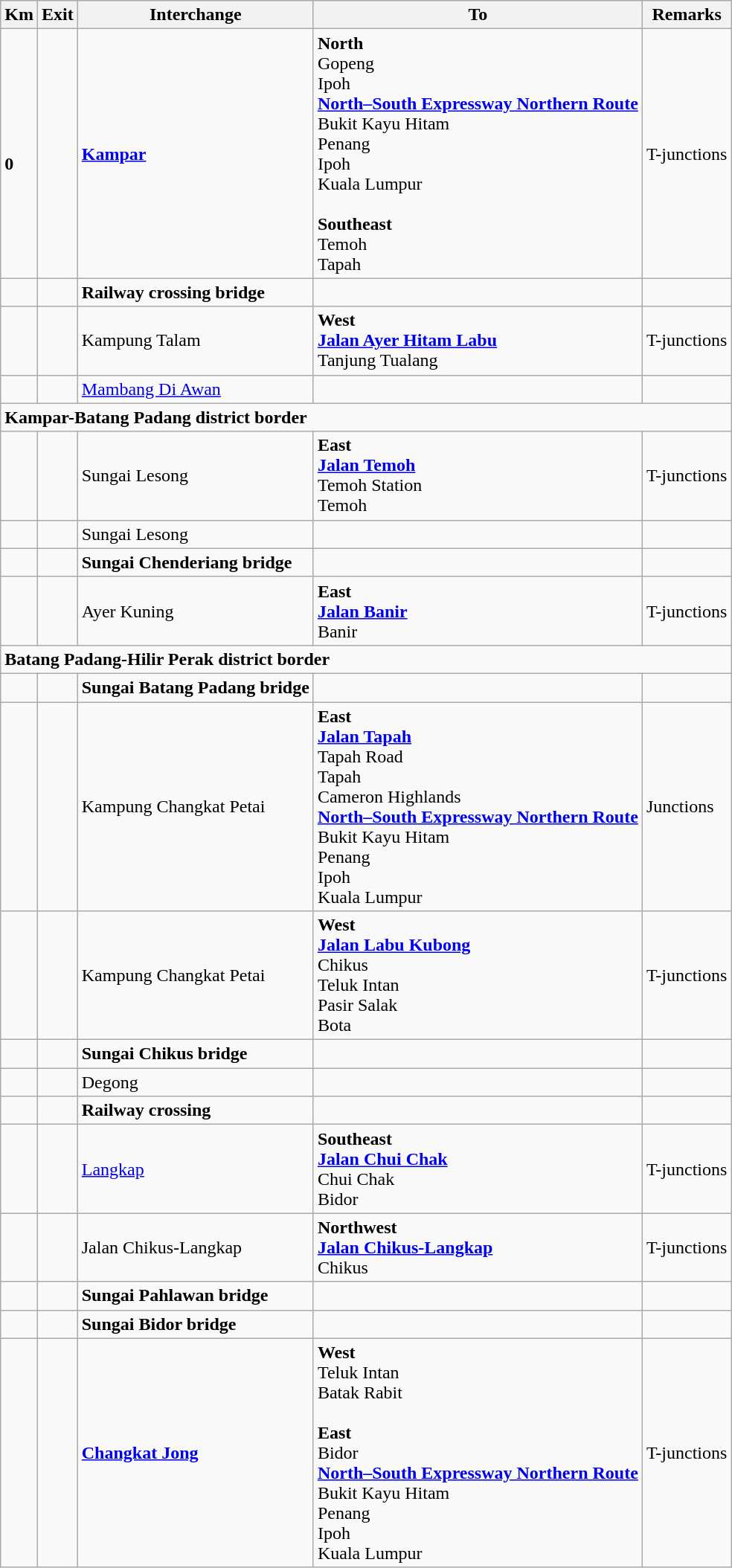<table class="wikitable">
<tr>
<th>Km</th>
<th>Exit</th>
<th>Interchange</th>
<th>To</th>
<th>Remarks</th>
</tr>
<tr>
<td><br><strong>0</strong></td>
<td></td>
<td><strong><a href='#'>Kampar</a></strong></td>
<td><strong>North</strong><br> Gopeng<br> Ipoh<br>  <strong><a href='#'>North–South Expressway Northern Route</a></strong><br>Bukit Kayu Hitam<br>Penang<br>Ipoh<br>Kuala Lumpur<br><br><strong>Southeast</strong><br> Temoh<br> Tapah</td>
<td>T-junctions</td>
</tr>
<tr>
<td></td>
<td></td>
<td><strong>Railway crossing bridge</strong></td>
<td></td>
<td></td>
</tr>
<tr>
<td></td>
<td></td>
<td>Kampung Talam</td>
<td><strong>West</strong><br> <strong><a href='#'>Jalan Ayer Hitam Labu</a></strong><br>Tanjung Tualang</td>
<td>T-junctions</td>
</tr>
<tr>
<td></td>
<td></td>
<td><a href='#'>Mambang Di Awan</a></td>
<td></td>
<td></td>
</tr>
<tr>
<td style="width:600px" colspan="6" style="text-align:center; background:blue;"><strong><span>Kampar-Batang Padang district border</span></strong></td>
</tr>
<tr>
<td></td>
<td></td>
<td>Sungai Lesong</td>
<td><strong>East</strong><br> <strong><a href='#'>Jalan Temoh</a></strong><br>Temoh Station<br>Temoh</td>
<td>T-junctions</td>
</tr>
<tr>
<td></td>
<td></td>
<td>Sungai Lesong</td>
<td></td>
<td></td>
</tr>
<tr>
<td></td>
<td></td>
<td><strong>Sungai Chenderiang bridge</strong></td>
<td></td>
<td></td>
</tr>
<tr>
<td></td>
<td></td>
<td>Ayer Kuning</td>
<td><strong>East</strong><br> <strong><a href='#'>Jalan Banir</a></strong><br>Banir</td>
<td>T-junctions</td>
</tr>
<tr>
<td style="width:600px" colspan="6" style="text-align:center; background:blue;"><strong><span>Batang Padang-Hilir Perak district border</span></strong></td>
</tr>
<tr>
<td></td>
<td></td>
<td><strong>Sungai Batang Padang bridge</strong></td>
<td></td>
<td></td>
</tr>
<tr>
<td></td>
<td></td>
<td>Kampung Changkat Petai</td>
<td><strong>East</strong><br> <strong><a href='#'>Jalan Tapah</a></strong><br> Tapah Road<br> Tapah<br> Cameron Highlands<br>  <strong><a href='#'>North–South Expressway Northern Route</a></strong><br>Bukit Kayu Hitam<br>Penang<br>Ipoh<br>Kuala Lumpur</td>
<td>Junctions</td>
</tr>
<tr>
<td></td>
<td></td>
<td>Kampung Changkat Petai</td>
<td><strong>West</strong><br> <strong><a href='#'>Jalan Labu Kubong</a></strong><br> Chikus<br> Teluk Intan<br> Pasir Salak<br> Bota</td>
<td>T-junctions</td>
</tr>
<tr>
<td></td>
<td></td>
<td><strong>Sungai Chikus bridge</strong></td>
<td></td>
<td></td>
</tr>
<tr>
<td></td>
<td></td>
<td>Degong</td>
<td></td>
<td></td>
</tr>
<tr>
<td></td>
<td></td>
<td><strong>Railway crossing</strong></td>
<td></td>
<td></td>
</tr>
<tr>
<td></td>
<td></td>
<td><a href='#'>Langkap</a></td>
<td><strong>Southeast</strong><br> <strong><a href='#'>Jalan Chui Chak</a></strong><br>Chui Chak<br>Bidor</td>
<td>T-junctions</td>
</tr>
<tr>
<td></td>
<td></td>
<td>Jalan Chikus-Langkap</td>
<td><strong>Northwest</strong><br> <strong><a href='#'>Jalan Chikus-Langkap</a></strong><br>Chikus</td>
<td>T-junctions</td>
</tr>
<tr>
<td></td>
<td></td>
<td><strong>Sungai Pahlawan bridge</strong></td>
<td></td>
<td></td>
</tr>
<tr>
<td></td>
<td></td>
<td><strong>Sungai Bidor bridge</strong></td>
<td></td>
<td></td>
</tr>
<tr>
<td></td>
<td></td>
<td><strong><a href='#'>Changkat Jong</a></strong></td>
<td><strong>West</strong><br> Teluk Intan<br> Batak Rabit<br><br><strong>East</strong><br> Bidor<br>  <strong><a href='#'>North–South Expressway Northern Route</a></strong><br>Bukit Kayu Hitam<br>Penang<br>Ipoh<br>Kuala Lumpur</td>
<td>T-junctions</td>
</tr>
</table>
